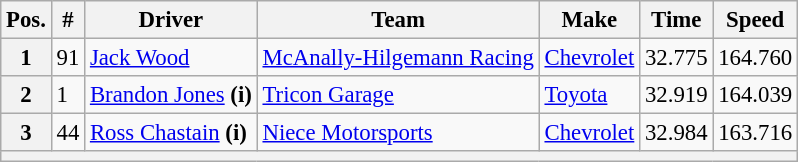<table class="wikitable" style="font-size:95%">
<tr>
<th>Pos.</th>
<th>#</th>
<th>Driver</th>
<th>Team</th>
<th>Make</th>
<th>Time</th>
<th>Speed</th>
</tr>
<tr>
<th>1</th>
<td>91</td>
<td><a href='#'>Jack Wood</a></td>
<td><a href='#'>McAnally-Hilgemann Racing</a></td>
<td><a href='#'>Chevrolet</a></td>
<td>32.775</td>
<td>164.760</td>
</tr>
<tr>
<th>2</th>
<td>1</td>
<td><a href='#'>Brandon Jones</a> <strong>(i)</strong></td>
<td><a href='#'>Tricon Garage</a></td>
<td><a href='#'>Toyota</a></td>
<td>32.919</td>
<td>164.039</td>
</tr>
<tr>
<th>3</th>
<td>44</td>
<td><a href='#'>Ross Chastain</a> <strong>(i)</strong></td>
<td><a href='#'>Niece Motorsports</a></td>
<td><a href='#'>Chevrolet</a></td>
<td>32.984</td>
<td>163.716</td>
</tr>
<tr>
<th colspan="7"></th>
</tr>
</table>
